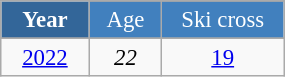<table class="wikitable" style="font-size:95%; text-align:center; border:grey solid 1px; border-collapse:collapse;" width="15%">
<tr style="background-color:#369; color:white;">
<td rowspan="2" colspan="1" width="4%"><strong>Year</strong></td>
</tr>
<tr style="background-color:#4180be; color:white;">
<td width="3%">Age</td>
<td width="8%">Ski cross</td>
</tr>
<tr style="background-color:#8CB2D8; color:white;">
</tr>
<tr>
<td><a href='#'>2022</a></td>
<td><em>22</em></td>
<td><a href='#'>19</a></td>
</tr>
</table>
